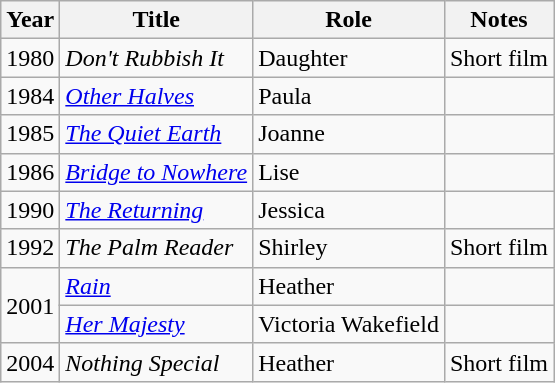<table class="wikitable">
<tr>
<th><strong>Year</strong></th>
<th><strong>Title</strong></th>
<th><strong>Role</strong></th>
<th>Notes</th>
</tr>
<tr>
<td>1980</td>
<td><em>Don't Rubbish It</em></td>
<td>Daughter</td>
<td>Short film</td>
</tr>
<tr>
<td>1984</td>
<td><em><a href='#'>Other Halves</a></em></td>
<td>Paula</td>
<td></td>
</tr>
<tr>
<td>1985</td>
<td><em><a href='#'>The Quiet Earth</a></em></td>
<td>Joanne</td>
<td></td>
</tr>
<tr>
<td>1986</td>
<td><em><a href='#'>Bridge to Nowhere</a></em></td>
<td>Lise</td>
<td></td>
</tr>
<tr>
<td>1990</td>
<td><em><a href='#'>The Returning</a></em></td>
<td>Jessica</td>
<td></td>
</tr>
<tr>
<td>1992</td>
<td><em>The Palm Reader</em></td>
<td>Shirley</td>
<td>Short film</td>
</tr>
<tr>
<td rowspan="2">2001</td>
<td><em><a href='#'>Rain</a></em></td>
<td>Heather</td>
<td></td>
</tr>
<tr>
<td><em><a href='#'>Her Majesty</a></em></td>
<td>Victoria Wakefield</td>
<td></td>
</tr>
<tr>
<td>2004</td>
<td><em>Nothing Special</em></td>
<td>Heather</td>
<td>Short film</td>
</tr>
</table>
